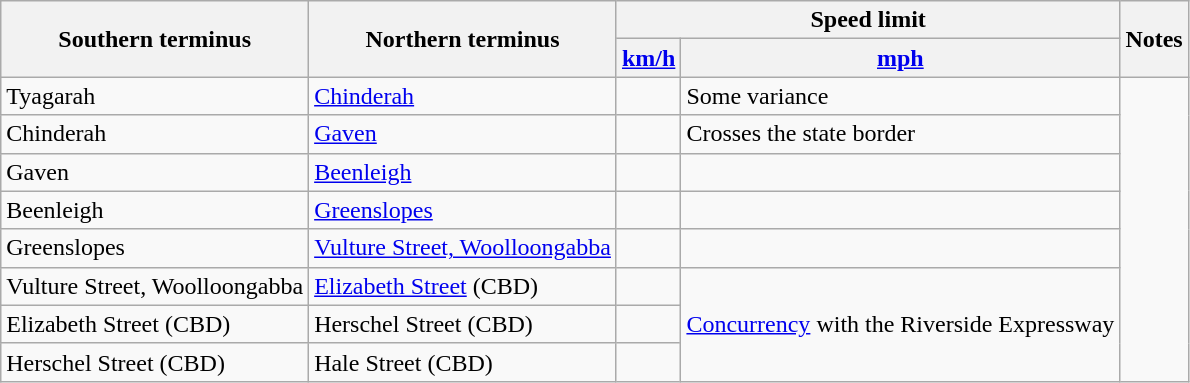<table class="wikitable sortable">
<tr>
<th rowspan="2">Southern terminus</th>
<th rowspan="2">Northern terminus</th>
<th colspan="2">Speed limit</th>
<th rowspan="2">Notes</th>
</tr>
<tr>
<th><a href='#'>km/h</a></th>
<th><a href='#'>mph</a></th>
</tr>
<tr>
<td>Tyagarah</td>
<td><a href='#'>Chinderah</a></td>
<td></td>
<td>Some variance</td>
</tr>
<tr>
<td>Chinderah</td>
<td><a href='#'>Gaven</a></td>
<td></td>
<td>Crosses the state border</td>
</tr>
<tr>
<td>Gaven</td>
<td><a href='#'>Beenleigh</a></td>
<td></td>
<td></td>
</tr>
<tr>
<td>Beenleigh</td>
<td><a href='#'>Greenslopes</a></td>
<td></td>
<td></td>
</tr>
<tr>
<td>Greenslopes</td>
<td><a href='#'>Vulture Street, Woolloongabba</a></td>
<td></td>
<td></td>
</tr>
<tr>
<td>Vulture Street, Woolloongabba</td>
<td><a href='#'>Elizabeth Street</a> (CBD)</td>
<td></td>
<td rowspan=3><a href='#'>Concurrency</a> with the Riverside Expressway</td>
</tr>
<tr>
<td>Elizabeth Street (CBD)</td>
<td>Herschel Street (CBD)</td>
<td></td>
</tr>
<tr>
<td>Herschel Street (CBD)</td>
<td>Hale Street (CBD)</td>
<td></td>
</tr>
</table>
